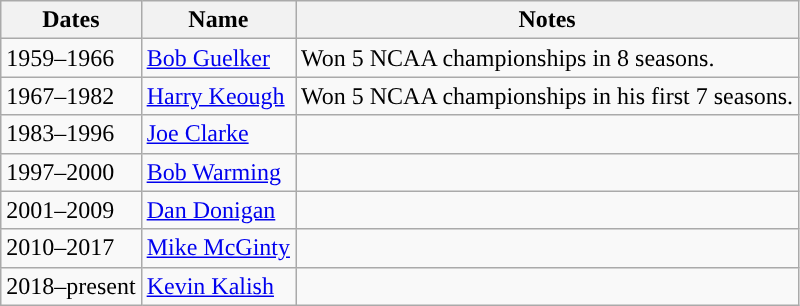<table class="wikitable">
<tr>
<th width=px>Dates</th>
<th width=px>Name</th>
<th width=px>Notes</th>
</tr>
<tr>
<td>1959–1966</td>
<td> <a href='#'>Bob Guelker</a></td>
<td>Won 5 NCAA championships in 8 seasons.</td>
</tr>
<tr>
<td>1967–1982</td>
<td> <a href='#'>Harry Keough</a></td>
<td>Won 5 NCAA championships in his first 7 seasons.</td>
</tr>
<tr>
<td>1983–1996</td>
<td> <a href='#'>Joe Clarke</a></td>
<td></td>
</tr>
<tr>
<td>1997–2000</td>
<td> <a href='#'>Bob Warming</a></td>
<td></td>
</tr>
<tr>
<td>2001–2009</td>
<td> <a href='#'>Dan Donigan</a></td>
<td></td>
</tr>
<tr>
<td>2010–2017</td>
<td> <a href='#'>Mike McGinty</a></td>
<td></td>
</tr>
<tr>
<td>2018–present</td>
<td> <a href='#'>Kevin Kalish</a></td>
<td></td>
</tr>
</table>
